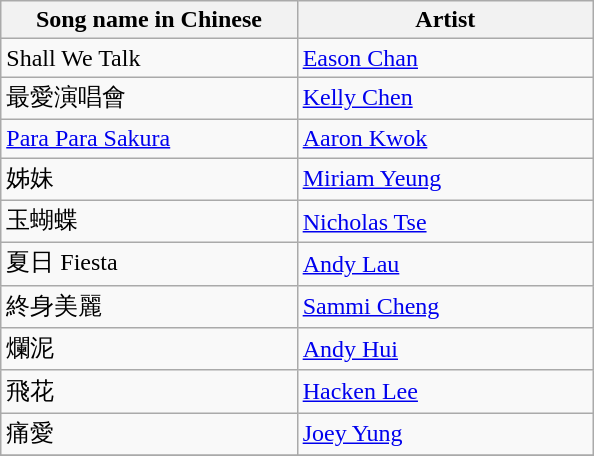<table class="wikitable">
<tr>
<th width=40%>Song name in Chinese</th>
<th width=40%>Artist</th>
</tr>
<tr>
<td>Shall We Talk</td>
<td><a href='#'>Eason Chan</a></td>
</tr>
<tr>
<td>最愛演唱會</td>
<td><a href='#'>Kelly Chen</a></td>
</tr>
<tr>
<td><a href='#'>Para Para Sakura</a></td>
<td><a href='#'>Aaron Kwok</a></td>
</tr>
<tr>
<td>姊妹</td>
<td><a href='#'>Miriam Yeung</a></td>
</tr>
<tr>
<td>玉蝴蝶</td>
<td><a href='#'>Nicholas Tse</a></td>
</tr>
<tr>
<td>夏日 Fiesta</td>
<td><a href='#'>Andy Lau</a></td>
</tr>
<tr>
<td>終身美麗</td>
<td><a href='#'>Sammi Cheng</a></td>
</tr>
<tr>
<td>爛泥</td>
<td><a href='#'>Andy Hui</a></td>
</tr>
<tr>
<td>飛花</td>
<td><a href='#'>Hacken Lee</a></td>
</tr>
<tr>
<td>痛愛</td>
<td><a href='#'>Joey Yung</a></td>
</tr>
<tr>
</tr>
</table>
